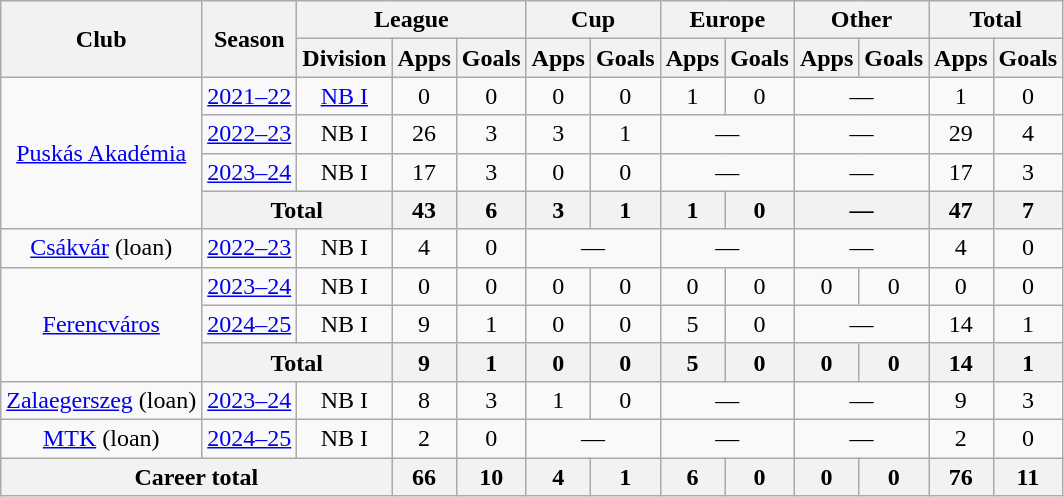<table class="wikitable" style="text-align:center">
<tr>
<th rowspan="2">Club</th>
<th rowspan="2">Season</th>
<th colspan="3">League</th>
<th colspan="2">Cup</th>
<th colspan="2">Europe</th>
<th colspan="2">Other</th>
<th colspan="2">Total</th>
</tr>
<tr>
<th>Division</th>
<th>Apps</th>
<th>Goals</th>
<th>Apps</th>
<th>Goals</th>
<th>Apps</th>
<th>Goals</th>
<th>Apps</th>
<th>Goals</th>
<th>Apps</th>
<th>Goals</th>
</tr>
<tr>
<td rowspan="4"><a href='#'>Puskás Akadémia</a></td>
<td><a href='#'>2021–22</a></td>
<td><a href='#'>NB I</a></td>
<td>0</td>
<td>0</td>
<td>0</td>
<td>0</td>
<td>1</td>
<td>0</td>
<td colspan="2">—</td>
<td>1</td>
<td>0</td>
</tr>
<tr>
<td><a href='#'>2022–23</a></td>
<td>NB I</td>
<td>26</td>
<td>3</td>
<td>3</td>
<td>1</td>
<td colspan="2">—</td>
<td colspan="2">—</td>
<td>29</td>
<td>4</td>
</tr>
<tr>
<td><a href='#'>2023–24</a></td>
<td>NB I</td>
<td>17</td>
<td>3</td>
<td>0</td>
<td>0</td>
<td colspan="2">—</td>
<td colspan="2">—</td>
<td>17</td>
<td>3</td>
</tr>
<tr>
<th colspan="2">Total</th>
<th>43</th>
<th>6</th>
<th>3</th>
<th>1</th>
<th>1</th>
<th>0</th>
<th colspan="2">—</th>
<th>47</th>
<th>7</th>
</tr>
<tr>
<td><a href='#'>Csákvár</a> (loan)</td>
<td><a href='#'>2022–23</a></td>
<td>NB I</td>
<td>4</td>
<td>0</td>
<td colspan="2">—</td>
<td colspan="2">—</td>
<td colspan="2">—</td>
<td>4</td>
<td>0</td>
</tr>
<tr>
<td rowspan="3"><a href='#'>Ferencváros</a></td>
<td><a href='#'>2023–24</a></td>
<td>NB I</td>
<td>0</td>
<td>0</td>
<td>0</td>
<td>0</td>
<td>0</td>
<td>0</td>
<td>0</td>
<td>0</td>
<td>0</td>
<td>0</td>
</tr>
<tr>
<td><a href='#'>2024–25</a></td>
<td>NB I</td>
<td>9</td>
<td>1</td>
<td>0</td>
<td>0</td>
<td>5</td>
<td>0</td>
<td colspan="2">—</td>
<td>14</td>
<td>1</td>
</tr>
<tr>
<th colspan="2">Total</th>
<th>9</th>
<th>1</th>
<th>0</th>
<th>0</th>
<th>5</th>
<th>0</th>
<th>0</th>
<th>0</th>
<th>14</th>
<th>1</th>
</tr>
<tr>
<td><a href='#'>Zalaegerszeg</a> (loan)</td>
<td><a href='#'>2023–24</a></td>
<td>NB I</td>
<td>8</td>
<td>3</td>
<td>1</td>
<td>0</td>
<td colspan="2">—</td>
<td colspan="2">—</td>
<td>9</td>
<td>3</td>
</tr>
<tr>
<td><a href='#'>MTK</a> (loan)</td>
<td><a href='#'>2024–25</a></td>
<td>NB I</td>
<td>2</td>
<td>0</td>
<td colspan="2">—</td>
<td colspan="2">—</td>
<td colspan="2">—</td>
<td>2</td>
<td>0</td>
</tr>
<tr>
<th colspan="3">Career total</th>
<th>66</th>
<th>10</th>
<th>4</th>
<th>1</th>
<th>6</th>
<th>0</th>
<th>0</th>
<th>0</th>
<th>76</th>
<th>11</th>
</tr>
</table>
